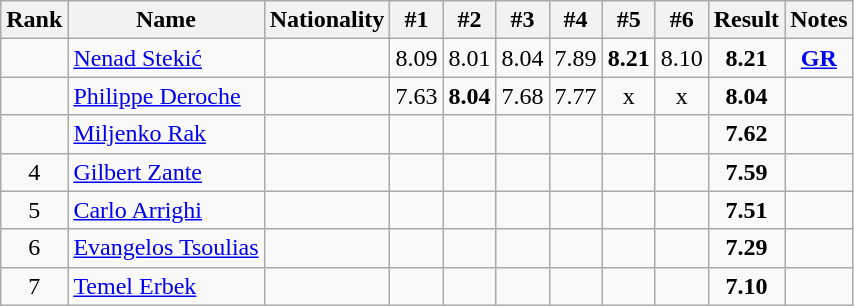<table class="wikitable sortable" style="text-align:center">
<tr>
<th>Rank</th>
<th>Name</th>
<th>Nationality</th>
<th>#1</th>
<th>#2</th>
<th>#3</th>
<th>#4</th>
<th>#5</th>
<th>#6</th>
<th>Result</th>
<th>Notes</th>
</tr>
<tr>
<td></td>
<td align=left><a href='#'>Nenad Stekić</a></td>
<td align=left></td>
<td>8.09</td>
<td>8.01</td>
<td>8.04</td>
<td>7.89</td>
<td><strong>8.21</strong></td>
<td>8.10</td>
<td><strong>8.21</strong></td>
<td><strong><a href='#'>GR</a></strong></td>
</tr>
<tr>
<td></td>
<td align=left><a href='#'>Philippe Deroche</a></td>
<td align=left></td>
<td>7.63</td>
<td><strong>8.04</strong></td>
<td>7.68</td>
<td>7.77</td>
<td>x</td>
<td>x</td>
<td><strong>8.04</strong></td>
<td></td>
</tr>
<tr>
<td></td>
<td align=left><a href='#'>Miljenko Rak</a></td>
<td align=left></td>
<td></td>
<td></td>
<td></td>
<td></td>
<td></td>
<td></td>
<td><strong>7.62</strong></td>
<td></td>
</tr>
<tr>
<td>4</td>
<td align=left><a href='#'>Gilbert Zante</a></td>
<td align=left></td>
<td></td>
<td></td>
<td></td>
<td></td>
<td></td>
<td></td>
<td><strong>7.59</strong></td>
<td></td>
</tr>
<tr>
<td>5</td>
<td align=left><a href='#'>Carlo Arrighi</a></td>
<td align=left></td>
<td></td>
<td></td>
<td></td>
<td></td>
<td></td>
<td></td>
<td><strong>7.51</strong></td>
<td></td>
</tr>
<tr>
<td>6</td>
<td align=left><a href='#'>Evangelos Tsoulias</a></td>
<td align=left></td>
<td></td>
<td></td>
<td></td>
<td></td>
<td></td>
<td></td>
<td><strong>7.29</strong></td>
<td></td>
</tr>
<tr>
<td>7</td>
<td align=left><a href='#'>Temel Erbek</a></td>
<td align=left></td>
<td></td>
<td></td>
<td></td>
<td></td>
<td></td>
<td></td>
<td><strong>7.10</strong></td>
<td></td>
</tr>
</table>
